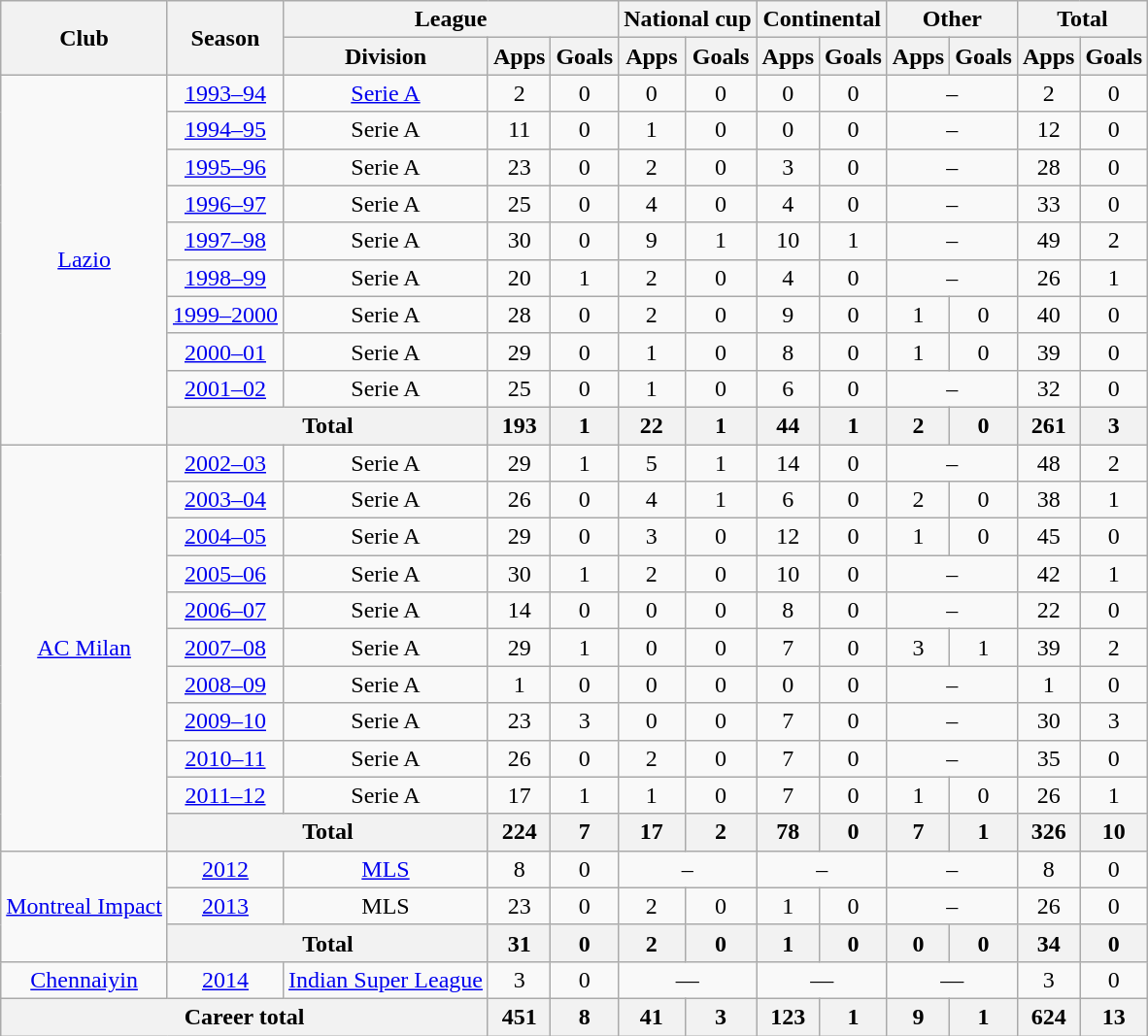<table class="wikitable" style="text-align:center">
<tr>
<th rowspan="2">Club</th>
<th rowspan="2">Season</th>
<th colspan="3">League</th>
<th colspan="2">National cup</th>
<th colspan="2">Continental</th>
<th colspan="2">Other</th>
<th colspan="2">Total</th>
</tr>
<tr>
<th>Division</th>
<th>Apps</th>
<th>Goals</th>
<th>Apps</th>
<th>Goals</th>
<th>Apps</th>
<th>Goals</th>
<th>Apps</th>
<th>Goals</th>
<th>Apps</th>
<th>Goals</th>
</tr>
<tr>
<td rowspan="10"><a href='#'>Lazio</a></td>
<td><a href='#'>1993–94</a></td>
<td><a href='#'>Serie A</a></td>
<td>2</td>
<td>0</td>
<td>0</td>
<td>0</td>
<td>0</td>
<td>0</td>
<td colspan="2">–</td>
<td>2</td>
<td>0</td>
</tr>
<tr>
<td><a href='#'>1994–95</a></td>
<td>Serie A</td>
<td>11</td>
<td>0</td>
<td>1</td>
<td>0</td>
<td>0</td>
<td>0</td>
<td colspan="2">–</td>
<td>12</td>
<td>0</td>
</tr>
<tr>
<td><a href='#'>1995–96</a></td>
<td>Serie A</td>
<td>23</td>
<td>0</td>
<td>2</td>
<td>0</td>
<td>3</td>
<td>0</td>
<td colspan="2">–</td>
<td>28</td>
<td>0</td>
</tr>
<tr>
<td><a href='#'>1996–97</a></td>
<td>Serie A</td>
<td>25</td>
<td>0</td>
<td>4</td>
<td>0</td>
<td>4</td>
<td>0</td>
<td colspan="2">–</td>
<td>33</td>
<td>0</td>
</tr>
<tr>
<td><a href='#'>1997–98</a></td>
<td>Serie A</td>
<td>30</td>
<td>0</td>
<td>9</td>
<td>1</td>
<td>10</td>
<td>1</td>
<td colspan="2">–</td>
<td>49</td>
<td>2</td>
</tr>
<tr>
<td><a href='#'>1998–99</a></td>
<td>Serie A</td>
<td>20</td>
<td>1</td>
<td>2</td>
<td>0</td>
<td>4</td>
<td>0</td>
<td colspan="2">–</td>
<td>26</td>
<td>1</td>
</tr>
<tr>
<td><a href='#'>1999–2000</a></td>
<td>Serie A</td>
<td>28</td>
<td>0</td>
<td>2</td>
<td>0</td>
<td>9</td>
<td>0</td>
<td>1</td>
<td>0</td>
<td>40</td>
<td>0</td>
</tr>
<tr>
<td><a href='#'>2000–01</a></td>
<td>Serie A</td>
<td>29</td>
<td>0</td>
<td>1</td>
<td>0</td>
<td>8</td>
<td>0</td>
<td>1</td>
<td>0</td>
<td>39</td>
<td>0</td>
</tr>
<tr>
<td><a href='#'>2001–02</a></td>
<td>Serie A</td>
<td>25</td>
<td>0</td>
<td>1</td>
<td>0</td>
<td>6</td>
<td>0</td>
<td colspan="2">–</td>
<td>32</td>
<td>0</td>
</tr>
<tr>
<th colspan="2">Total</th>
<th>193</th>
<th>1</th>
<th>22</th>
<th>1</th>
<th>44</th>
<th>1</th>
<th>2</th>
<th>0</th>
<th>261</th>
<th>3</th>
</tr>
<tr>
<td rowspan="11"><a href='#'>AC Milan</a></td>
<td><a href='#'>2002–03</a></td>
<td>Serie A</td>
<td>29</td>
<td>1</td>
<td>5</td>
<td>1</td>
<td>14</td>
<td>0</td>
<td colspan="2">–</td>
<td>48</td>
<td>2</td>
</tr>
<tr>
<td><a href='#'>2003–04</a></td>
<td>Serie A</td>
<td>26</td>
<td>0</td>
<td>4</td>
<td>1</td>
<td>6</td>
<td>0</td>
<td>2</td>
<td>0</td>
<td>38</td>
<td>1</td>
</tr>
<tr>
<td><a href='#'>2004–05</a></td>
<td>Serie A</td>
<td>29</td>
<td>0</td>
<td>3</td>
<td>0</td>
<td>12</td>
<td>0</td>
<td>1</td>
<td>0</td>
<td>45</td>
<td>0</td>
</tr>
<tr>
<td><a href='#'>2005–06</a></td>
<td>Serie A</td>
<td>30</td>
<td>1</td>
<td>2</td>
<td>0</td>
<td>10</td>
<td>0</td>
<td colspan="2">–</td>
<td>42</td>
<td>1</td>
</tr>
<tr>
<td><a href='#'>2006–07</a></td>
<td>Serie A</td>
<td>14</td>
<td>0</td>
<td>0</td>
<td>0</td>
<td>8</td>
<td>0</td>
<td colspan="2">–</td>
<td>22</td>
<td>0</td>
</tr>
<tr>
<td><a href='#'>2007–08</a></td>
<td>Serie A</td>
<td>29</td>
<td>1</td>
<td>0</td>
<td>0</td>
<td>7</td>
<td>0</td>
<td>3</td>
<td>1</td>
<td>39</td>
<td>2</td>
</tr>
<tr>
<td><a href='#'>2008–09</a></td>
<td>Serie A</td>
<td>1</td>
<td>0</td>
<td>0</td>
<td>0</td>
<td>0</td>
<td>0</td>
<td colspan="2">–</td>
<td>1</td>
<td>0</td>
</tr>
<tr>
<td><a href='#'>2009–10</a></td>
<td>Serie A</td>
<td>23</td>
<td>3</td>
<td>0</td>
<td>0</td>
<td>7</td>
<td>0</td>
<td colspan="2">–</td>
<td>30</td>
<td>3</td>
</tr>
<tr>
<td><a href='#'>2010–11</a></td>
<td>Serie A</td>
<td>26</td>
<td>0</td>
<td>2</td>
<td>0</td>
<td>7</td>
<td>0</td>
<td colspan="2">–</td>
<td>35</td>
<td>0</td>
</tr>
<tr>
<td><a href='#'>2011–12</a></td>
<td>Serie A</td>
<td>17</td>
<td>1</td>
<td>1</td>
<td>0</td>
<td>7</td>
<td>0</td>
<td>1</td>
<td>0</td>
<td>26</td>
<td>1</td>
</tr>
<tr>
<th colspan="2">Total</th>
<th>224</th>
<th>7</th>
<th>17</th>
<th>2</th>
<th>78</th>
<th>0</th>
<th>7</th>
<th>1</th>
<th>326</th>
<th>10</th>
</tr>
<tr>
<td rowspan="3"><a href='#'>Montreal Impact</a></td>
<td><a href='#'>2012</a></td>
<td><a href='#'>MLS</a></td>
<td>8</td>
<td>0</td>
<td colspan="2">–</td>
<td colspan="2">–</td>
<td colspan="2">–</td>
<td>8</td>
<td>0</td>
</tr>
<tr>
<td><a href='#'>2013</a></td>
<td>MLS</td>
<td>23</td>
<td>0</td>
<td>2</td>
<td>0</td>
<td>1</td>
<td>0</td>
<td colspan="2">–</td>
<td>26</td>
<td>0</td>
</tr>
<tr>
<th colspan="2">Total</th>
<th>31</th>
<th>0</th>
<th>2</th>
<th>0</th>
<th>1</th>
<th>0</th>
<th>0</th>
<th>0</th>
<th>34</th>
<th>0</th>
</tr>
<tr>
<td><a href='#'>Chennaiyin</a></td>
<td><a href='#'>2014</a></td>
<td><a href='#'>Indian Super League</a></td>
<td>3</td>
<td>0</td>
<td colspan="2">—</td>
<td colspan="2">—</td>
<td colspan="2">—</td>
<td>3</td>
<td>0</td>
</tr>
<tr>
<th colspan="3">Career total</th>
<th>451</th>
<th>8</th>
<th>41</th>
<th>3</th>
<th>123</th>
<th>1</th>
<th>9</th>
<th>1</th>
<th>624</th>
<th>13</th>
</tr>
</table>
